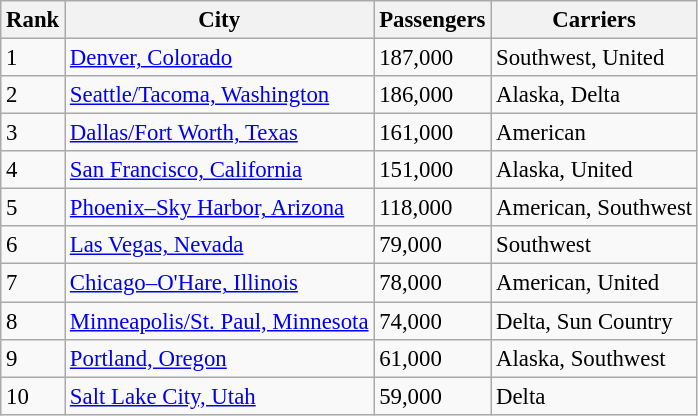<table class="wikitable sortable" style="font-size: 95%" width= align=>
<tr>
<th>Rank</th>
<th>City</th>
<th>Passengers</th>
<th>Carriers</th>
</tr>
<tr>
<td>1</td>
<td><a href='#'>Denver, Colorado</a></td>
<td>187,000</td>
<td>Southwest, United</td>
</tr>
<tr>
<td>2</td>
<td><a href='#'>Seattle/Tacoma, Washington</a></td>
<td>186,000</td>
<td>Alaska, Delta</td>
</tr>
<tr>
<td>3</td>
<td><a href='#'>Dallas/Fort Worth, Texas</a></td>
<td>161,000</td>
<td>American</td>
</tr>
<tr>
<td>4</td>
<td><a href='#'>San Francisco, California</a></td>
<td>151,000</td>
<td>Alaska, United</td>
</tr>
<tr>
<td>5</td>
<td><a href='#'>Phoenix–Sky Harbor, Arizona</a></td>
<td>118,000</td>
<td>American, Southwest</td>
</tr>
<tr>
<td>6</td>
<td><a href='#'>Las Vegas, Nevada</a></td>
<td>79,000</td>
<td>Southwest</td>
</tr>
<tr>
<td>7</td>
<td><a href='#'>Chicago–O'Hare, Illinois</a></td>
<td>78,000</td>
<td>American, United</td>
</tr>
<tr>
<td>8</td>
<td><a href='#'>Minneapolis/St. Paul, Minnesota</a></td>
<td>74,000</td>
<td>Delta, Sun Country</td>
</tr>
<tr>
<td>9</td>
<td><a href='#'>Portland, Oregon</a></td>
<td>61,000</td>
<td>Alaska, Southwest</td>
</tr>
<tr>
<td>10</td>
<td><a href='#'>Salt Lake City, Utah</a></td>
<td>59,000</td>
<td>Delta</td>
</tr>
</table>
